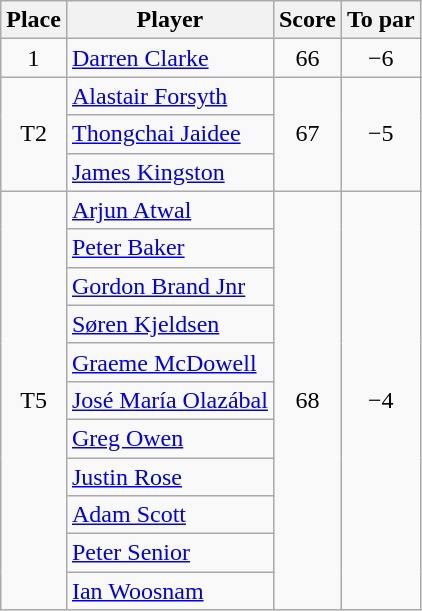<table class="wikitable">
<tr>
<th>Place</th>
<th>Player</th>
<th>Score</th>
<th>To par</th>
</tr>
<tr>
<td align=center>1</td>
<td> <a href='#'>Darren Clarke</a></td>
<td align=center>66</td>
<td align=center>−6</td>
</tr>
<tr>
<td rowspan="3" align=center>T2</td>
<td> <a href='#'>Alastair Forsyth</a></td>
<td rowspan="3" align=center>67</td>
<td rowspan="3" align=center>−5</td>
</tr>
<tr>
<td> <a href='#'>Thongchai Jaidee</a></td>
</tr>
<tr>
<td> <a href='#'>James Kingston</a></td>
</tr>
<tr>
<td rowspan="12" align=center>T5</td>
<td> <a href='#'>Arjun Atwal</a></td>
<td rowspan="12" align=center>68</td>
<td rowspan="12" align=center>−4</td>
</tr>
<tr>
<td> <a href='#'>Peter Baker</a></td>
</tr>
<tr>
<td> <a href='#'>Gordon Brand Jnr</a></td>
</tr>
<tr>
<td> <a href='#'>Søren Kjeldsen</a></td>
</tr>
<tr>
<td> <a href='#'>Graeme McDowell</a></td>
</tr>
<tr>
<td> <a href='#'>José María Olazábal</a></td>
</tr>
<tr>
<td> <a href='#'>Greg Owen</a></td>
</tr>
<tr>
<td> <a href='#'>Justin Rose</a></td>
</tr>
<tr>
<td> <a href='#'>Adam Scott</a></td>
</tr>
<tr>
<td> <a href='#'>Peter Senior</a></td>
</tr>
<tr>
<td> <a href='#'>Ian Woosnam</a></td>
</tr>
</table>
